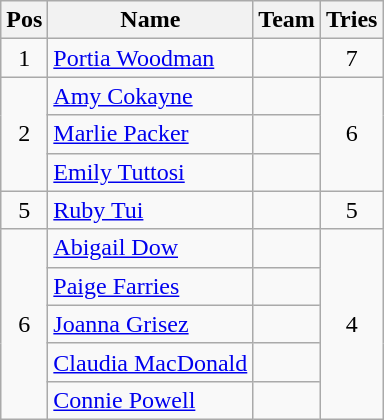<table class="wikitable" style="text-align:center">
<tr>
<th>Pos</th>
<th>Name</th>
<th>Team</th>
<th>Tries</th>
</tr>
<tr>
<td>1</td>
<td align="left"><a href='#'>Portia Woodman</a></td>
<td align="left"></td>
<td>7</td>
</tr>
<tr>
<td rowspan=3>2</td>
<td align="left"><a href='#'>Amy Cokayne</a></td>
<td align="left"></td>
<td rowspan=3>6</td>
</tr>
<tr>
<td align="left"><a href='#'>Marlie Packer</a></td>
<td align="left"></td>
</tr>
<tr>
<td align="left"><a href='#'>Emily Tuttosi</a></td>
<td align="left"></td>
</tr>
<tr>
<td>5</td>
<td align="left"><a href='#'>Ruby Tui</a></td>
<td align="left"></td>
<td>5</td>
</tr>
<tr>
<td rowspan=5>6</td>
<td align="left"><a href='#'>Abigail Dow</a></td>
<td align="left"></td>
<td rowspan=5>4</td>
</tr>
<tr>
<td align="left"><a href='#'>Paige Farries</a></td>
<td align="left"></td>
</tr>
<tr>
<td align="left"><a href='#'>Joanna Grisez</a></td>
<td align="left"></td>
</tr>
<tr>
<td align="left"><a href='#'>Claudia MacDonald</a></td>
<td align="left"></td>
</tr>
<tr>
<td align="left"><a href='#'>Connie Powell</a></td>
<td align="left"></td>
</tr>
</table>
